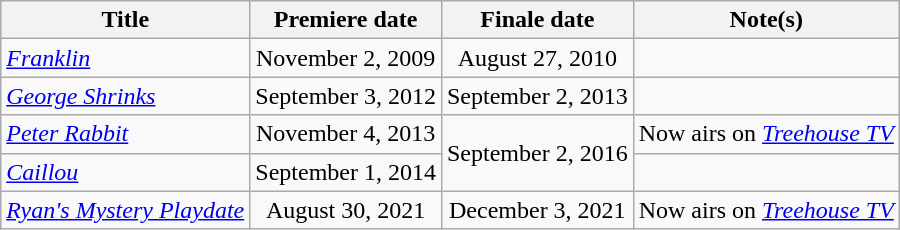<table class="wikitable sortable" style="text-align:center;">
<tr>
<th>Title</th>
<th>Premiere date</th>
<th>Finale date</th>
<th>Note(s)</th>
</tr>
<tr>
<td scope="row" style="text-align:left;"><em><a href='#'>Franklin</a></em></td>
<td>November 2, 2009</td>
<td>August 27, 2010</td>
<td></td>
</tr>
<tr>
<td scope="row" style="text-align:left;"><em><a href='#'>George Shrinks</a></em></td>
<td>September 3, 2012</td>
<td>September 2, 2013</td>
<td></td>
</tr>
<tr>
<td scope="row" style="text-align:left;"><em><a href='#'>Peter Rabbit</a></em></td>
<td>November 4, 2013</td>
<td rowspan=2>September 2, 2016</td>
<td>Now airs on <em><a href='#'>Treehouse TV</a></em></td>
</tr>
<tr>
<td scope="row" style="text-align:left;"><em><a href='#'>Caillou</a></em></td>
<td>September 1, 2014</td>
<td></td>
</tr>
<tr>
<td scope="row" style="text-align:left;"><em><a href='#'>Ryan's Mystery Playdate</a></em></td>
<td>August 30, 2021</td>
<td>December 3, 2021</td>
<td>Now airs on <em><a href='#'>Treehouse TV</a></em></td>
</tr>
</table>
